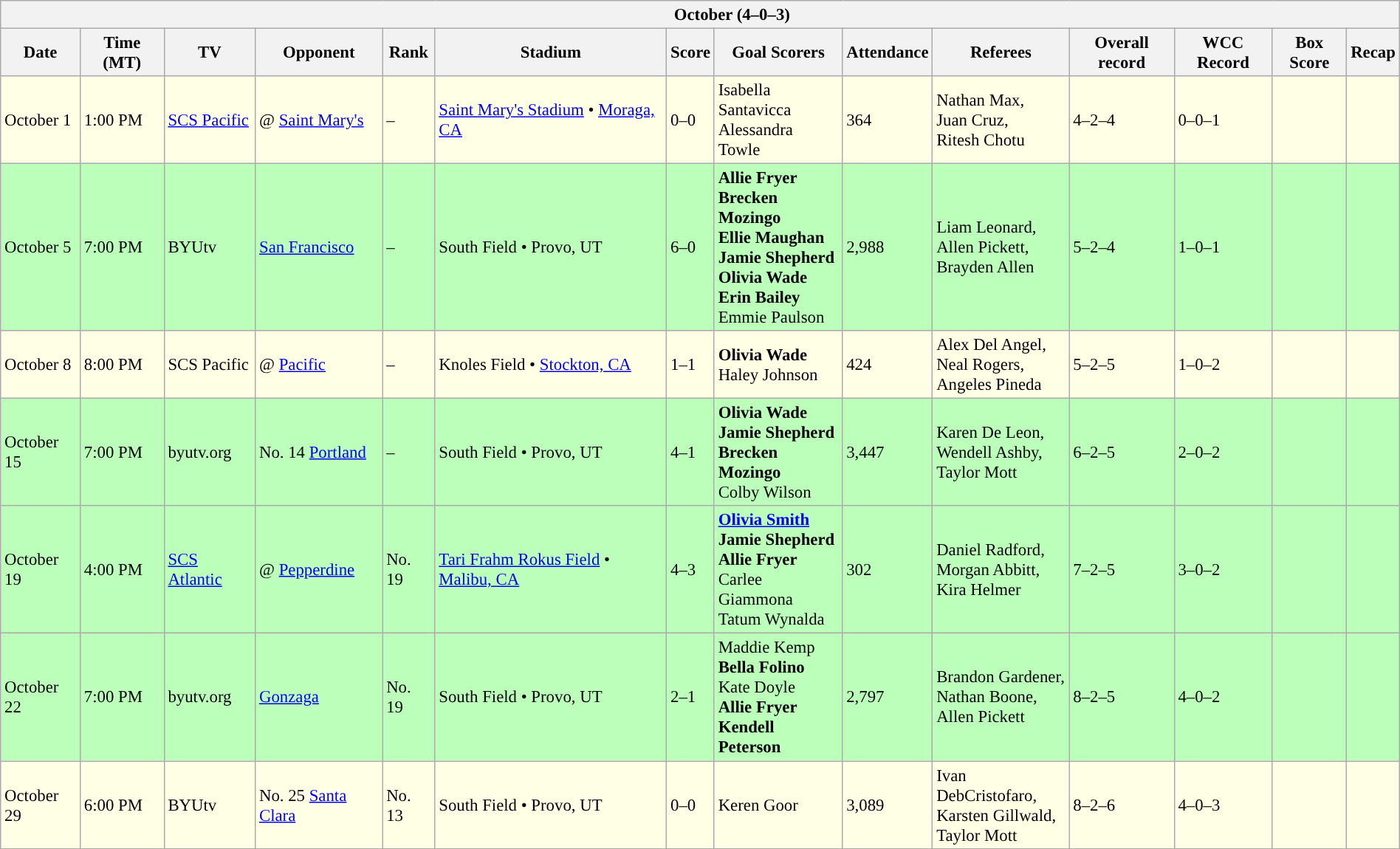<table class="wikitable collapsible collapsed" style="margin:auto; font-size:95%; width:100%">
<tr>
<th colspan=14 style="padding-left:4em;">October (4–0–3)</th>
</tr>
<tr>
<th>Date</th>
<th>Time (MT)</th>
<th>TV</th>
<th>Opponent</th>
<th>Rank</th>
<th>Stadium</th>
<th>Score</th>
<th>Goal Scorers</th>
<th>Attendance</th>
<th>Referees</th>
<th>Overall record</th>
<th>WCC Record</th>
<th>Box Score</th>
<th>Recap</th>
</tr>
<tr bgcolor=ffffe6>
<td>October 1</td>
<td>1:00 PM</td>
<td><a href='#'>SCS Pacific</a></td>
<td>@ <a href='#'>Saint Mary's</a></td>
<td>–</td>
<td><a href='#'>Saint Mary's Stadium</a> • <a href='#'>Moraga, CA</a></td>
<td>0–0</td>
<td>Isabella Santavicca   <br> Alessandra Towle </td>
<td>364</td>
<td>Nathan Max, <br> Juan Cruz, <br> Ritesh Chotu</td>
<td>4–2–4</td>
<td>0–0–1</td>
<td></td>
<td></td>
</tr>
<tr bgcolor=bbffbb>
<td>October 5</td>
<td>7:00 PM</td>
<td>BYUtv</td>
<td><a href='#'>San Francisco</a></td>
<td>–</td>
<td>South Field • Provo, UT</td>
<td>6–0</td>
<td><strong>Allie Fryer</strong>  <br> <strong>Brecken Mozingo</strong>  <br> <strong>Ellie Maughan</strong>  <br> <strong>Jamie Shepherd</strong>  <br> <strong>Olivia Wade</strong>  <br> <strong>Erin Bailey</strong>  <br>  Emmie Paulson</td>
<td>2,988</td>
<td>Liam Leonard, <br> Allen Pickett, <br> Brayden Allen</td>
<td>5–2–4</td>
<td>1–0–1</td>
<td></td>
<td></td>
</tr>
<tr bgcolor=ffffe6>
<td>October 8</td>
<td>8:00 PM</td>
<td>SCS Pacific</td>
<td>@ <a href='#'>Pacific</a></td>
<td>–</td>
<td>Knoles Field • <a href='#'>Stockton, CA</a></td>
<td>1–1</td>
<td><strong>Olivia Wade</strong>  <br>  Haley Johnson</td>
<td>424</td>
<td>Alex Del Angel, <br> Neal Rogers, <br> Angeles Pineda</td>
<td>5–2–5</td>
<td>1–0–2</td>
<td></td>
<td></td>
</tr>
<tr bgcolor=bbffbb>
<td>October 15</td>
<td>7:00 PM</td>
<td>byutv.org</td>
<td>No. 14 <a href='#'>Portland</a></td>
<td>–</td>
<td>South Field • Provo, UT</td>
<td>4–1</td>
<td><strong>Olivia Wade</strong>  <br> <strong>Jamie Shepherd</strong>  <br> <strong>Brecken Mozingo</strong>  <br>  Colby Wilson</td>
<td>3,447</td>
<td>Karen De Leon, <br> Wendell Ashby, <br> Taylor Mott</td>
<td>6–2–5</td>
<td>2–0–2</td>
<td></td>
<td></td>
</tr>
<tr bgcolor=bbffbb>
<td>October 19</td>
<td>4:00 PM</td>
<td><a href='#'>SCS Atlantic</a></td>
<td>@ <a href='#'>Pepperdine</a></td>
<td>No. 19</td>
<td><a href='#'>Tari Frahm Rokus Field</a> • <a href='#'>Malibu, CA</a></td>
<td>4–3</td>
<td><strong><a href='#'>Olivia Smith</a></strong>  <br> <strong>Jamie Shepherd</strong>  <br> <strong>Allie Fryer</strong>  <br>  Carlee Giammona <br>  Tatum Wynalda</td>
<td>302</td>
<td>Daniel Radford, <br> Morgan Abbitt, <br> Kira Helmer</td>
<td>7–2–5</td>
<td>3–0–2</td>
<td></td>
<td></td>
</tr>
<tr bgcolor=bbffbb>
<td>October 22</td>
<td>7:00 PM</td>
<td>byutv.org</td>
<td><a href='#'>Gonzaga</a></td>
<td>No. 19</td>
<td>South Field • Provo, UT</td>
<td>2–1</td>
<td> Maddie Kemp  <br> <strong>Bella Folino</strong>  <br>  Kate Doyle <br> <strong>Allie Fryer</strong>  <br> <strong>Kendell Peterson</strong> </td>
<td>2,797</td>
<td>Brandon Gardener, <br> Nathan Boone, <br> Allen Pickett</td>
<td>8–2–5</td>
<td>4–0–2</td>
<td></td>
<td></td>
</tr>
<tr bgcolor=ffffe6>
<td>October 29</td>
<td>6:00 PM</td>
<td>BYUtv</td>
<td>No. 25 <a href='#'>Santa Clara</a></td>
<td>No. 13</td>
<td>South Field • Provo, UT</td>
<td>0–0</td>
<td> Keren Goor</td>
<td>3,089</td>
<td>Ivan DebCristofaro, <br> Karsten Gillwald, <br> Taylor Mott</td>
<td>8–2–6</td>
<td>4–0–3</td>
<td></td>
<td></td>
</tr>
</table>
